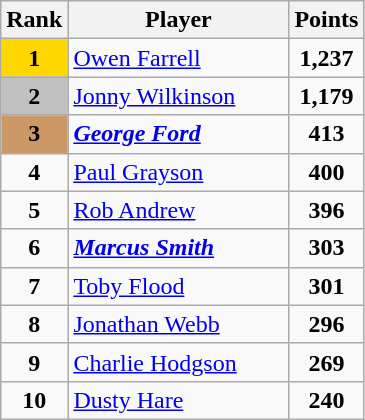<table class="wikitable">
<tr>
<th width=35>Rank</th>
<th width=140>Player</th>
<th width=40>Points</th>
</tr>
<tr>
<td align=center bgcolor=Gold><strong>1</strong></td>
<td><a href='#'>Owen Farrell</a></td>
<td align=center><strong>1,237</strong></td>
</tr>
<tr>
<td align=center bgcolor=Silver><strong>2</strong></td>
<td><a href='#'>Jonny Wilkinson</a></td>
<td align=center><strong>1,179</strong></td>
</tr>
<tr>
<td align=center bgcolor=#cc9966><strong>3</strong></td>
<td><strong><em><a href='#'>George Ford</a></em></strong></td>
<td align=center><strong>413</strong></td>
</tr>
<tr>
<td align=center><strong>4</strong></td>
<td><a href='#'>Paul Grayson</a></td>
<td align=center><strong>400</strong></td>
</tr>
<tr>
<td align=center><strong>5</strong></td>
<td><a href='#'>Rob Andrew</a></td>
<td align=center><strong>396</strong></td>
</tr>
<tr>
<td align=center><strong>6</strong></td>
<td><strong><em><a href='#'>Marcus Smith</a></em></strong></td>
<td align=center><strong>303</strong></td>
</tr>
<tr>
<td align=center><strong>7</strong></td>
<td><a href='#'>Toby Flood</a></td>
<td align=center><strong>301</strong></td>
</tr>
<tr>
<td align=center><strong>8</strong></td>
<td><a href='#'>Jonathan Webb</a></td>
<td align=center><strong>296</strong></td>
</tr>
<tr>
<td align=center><strong>9</strong></td>
<td><a href='#'>Charlie Hodgson</a></td>
<td align=center><strong>269</strong></td>
</tr>
<tr>
<td align=center><strong>10</strong></td>
<td><a href='#'>Dusty Hare</a></td>
<td align=center><strong>240</strong></td>
</tr>
</table>
